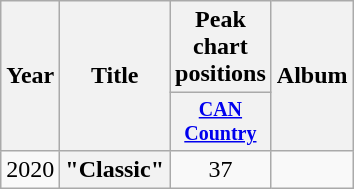<table class="wikitable plainrowheaders">
<tr>
<th scope="col" rowspan="2">Year</th>
<th scope="col" rowspan="2">Title</th>
<th scope="col" colspan="1">Peak chart<br>positions</th>
<th scope="col" rowspan="2">Album</th>
</tr>
<tr style="font-size:smaller;">
<th scope="col" style="width:4em;"><a href='#'>CAN Country</a><br></th>
</tr>
<tr>
<td>2020</td>
<th scope="row">"Classic"</th>
<td align="center">37</td>
<td></td>
</tr>
</table>
